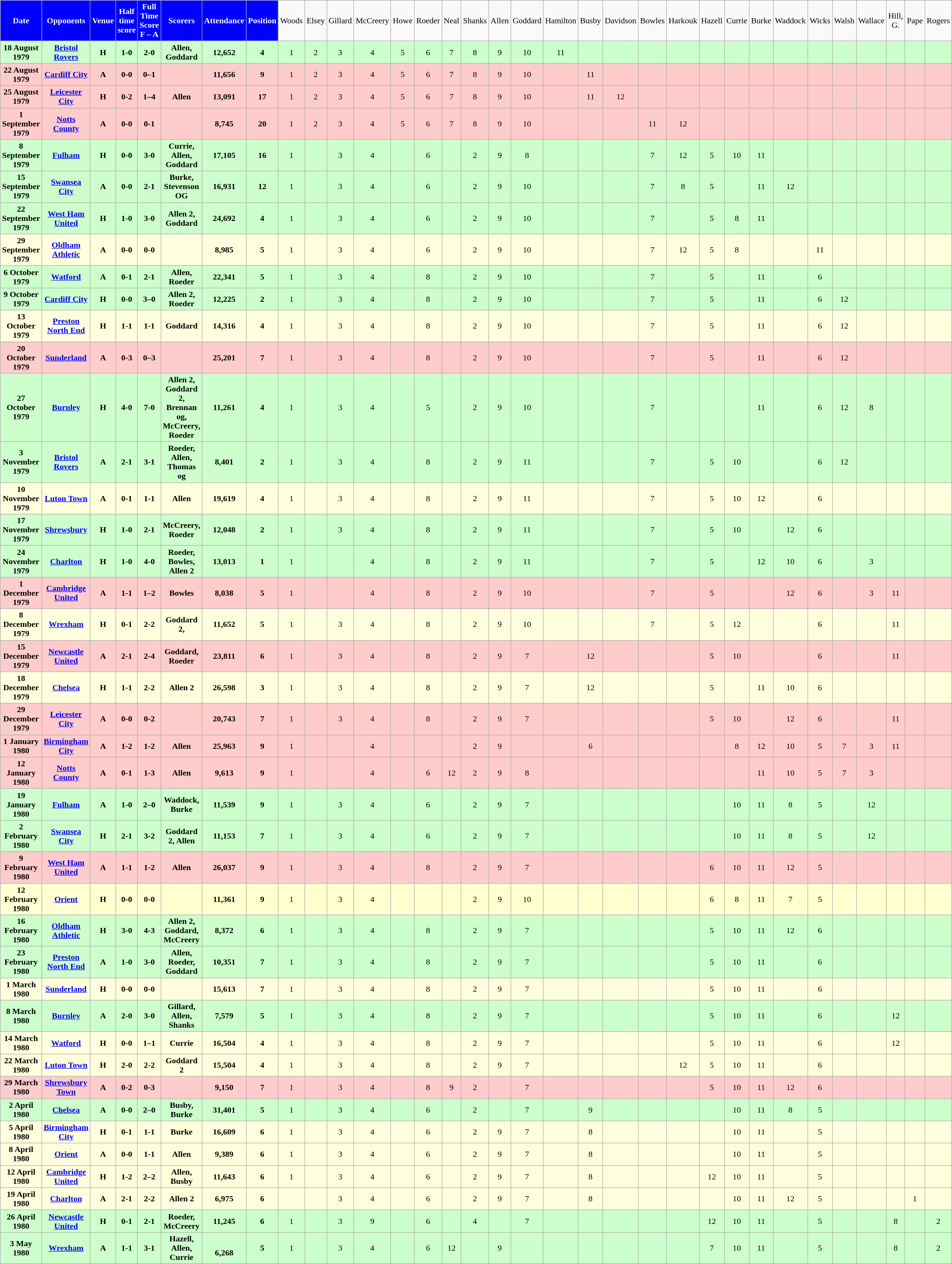<table class="wikitable" style="text-align:center">
<tr>
<th style="background:#0000FF; color:white; text-align:center;">Date</th>
<th style="background:#0000FF; color:white; text-align:center;">Opponents</th>
<th style="background:#0000FF; color:white; text-align:center;">Venue</th>
<th style="background:#0000FF; color:white; text-align:center;">Half time score</th>
<th style="background:#0000FF; color:white; text-align:center;">Full Time Score<br><strong>F – A</strong></th>
<th style="background:#0000FF; color:white; text-align:center;">Scorers</th>
<th style="background:#0000FF; color:white; text-align:center;">Attendance</th>
<th style="background:#0000FF; color:white; text-align:center;">Position</th>
<td>Woods</td>
<td>Elsey</td>
<td>Gillard</td>
<td>McCreery</td>
<td>Howe</td>
<td>Roeder</td>
<td>Neal</td>
<td>Shanks</td>
<td>Allen</td>
<td>Goddard</td>
<td>Hamilton</td>
<td>Busby</td>
<td>Davidson</td>
<td>Bowles</td>
<td>Harkouk</td>
<td>Hazell</td>
<td>Currie</td>
<td>Burke</td>
<td>Waddock</td>
<td>Wicks</td>
<td>Walsh</td>
<td>Wallace</td>
<td>Hill, G.</td>
<td>Pape</td>
<td>Rogers</td>
</tr>
<tr bgcolor="#ccffcc">
<td><strong>18 August 1979</strong></td>
<td><a href='#'><strong>Bristol Rovers</strong></a></td>
<td><strong>H</strong></td>
<td><strong>1-0</strong></td>
<td><strong>2-0</strong></td>
<td><strong>Allen, Goddard</strong></td>
<td><strong>12,652</strong></td>
<td><strong>4</strong></td>
<td>1</td>
<td>2</td>
<td>3</td>
<td>4</td>
<td>5</td>
<td>6</td>
<td>7</td>
<td>8</td>
<td>9</td>
<td>10</td>
<td>11</td>
<td></td>
<td></td>
<td></td>
<td></td>
<td></td>
<td></td>
<td></td>
<td></td>
<td></td>
<td></td>
<td></td>
<td></td>
<td></td>
<td></td>
</tr>
<tr bgcolor="#ffcccc">
<td><strong>22 August 1979</strong></td>
<td><a href='#'><strong>Cardiff City</strong></a></td>
<td><strong>A</strong></td>
<td><strong>0-0</strong></td>
<td><strong>0–1</strong></td>
<td></td>
<td><strong>11,656</strong></td>
<td><strong>9</strong></td>
<td>1</td>
<td>2</td>
<td>3</td>
<td>4</td>
<td>5</td>
<td>6</td>
<td>7</td>
<td>8</td>
<td>9</td>
<td>10</td>
<td></td>
<td>11</td>
<td></td>
<td></td>
<td></td>
<td></td>
<td></td>
<td></td>
<td></td>
<td></td>
<td></td>
<td></td>
<td></td>
<td></td>
<td></td>
</tr>
<tr bgcolor="#ffcccc">
<td><strong>25 August 1979</strong></td>
<td><a href='#'><strong>Leicester City</strong></a></td>
<td><strong>H</strong></td>
<td><strong>0-2</strong></td>
<td><strong>1–4</strong></td>
<td><strong>Allen</strong></td>
<td><strong>13,091</strong></td>
<td><strong>17</strong></td>
<td>1</td>
<td>2</td>
<td>3</td>
<td>4</td>
<td>5</td>
<td>6</td>
<td>7</td>
<td>8</td>
<td>9</td>
<td>10</td>
<td></td>
<td>11</td>
<td>12</td>
<td></td>
<td></td>
<td></td>
<td></td>
<td></td>
<td></td>
<td></td>
<td></td>
<td></td>
<td></td>
<td></td>
<td></td>
</tr>
<tr bgcolor="#ffcccc">
<td><strong>1 September 1979</strong></td>
<td><a href='#'><strong>Notts County</strong></a></td>
<td><strong>A</strong></td>
<td><strong>0-0</strong></td>
<td><strong>0-1</strong></td>
<td></td>
<td><strong>8,745</strong></td>
<td><strong>20</strong></td>
<td>1</td>
<td>2</td>
<td>3</td>
<td>4</td>
<td>5</td>
<td>6</td>
<td>7</td>
<td>8</td>
<td>9</td>
<td>10</td>
<td></td>
<td></td>
<td></td>
<td>11</td>
<td>12</td>
<td></td>
<td></td>
<td></td>
<td></td>
<td></td>
<td></td>
<td></td>
<td></td>
<td></td>
<td></td>
</tr>
<tr bgcolor="#ccffcc">
<td><strong>8 September 1979</strong></td>
<td><a href='#'><strong>Fulham</strong></a></td>
<td><strong>H</strong></td>
<td><strong>0-0</strong></td>
<td><strong>3-0</strong></td>
<td><strong>Currie, Allen, Goddard</strong></td>
<td><strong>17,105</strong></td>
<td><strong>16</strong></td>
<td>1</td>
<td></td>
<td>3</td>
<td>4</td>
<td></td>
<td>6</td>
<td></td>
<td>2</td>
<td>9</td>
<td>8</td>
<td></td>
<td></td>
<td></td>
<td>7</td>
<td>12</td>
<td>5</td>
<td>10</td>
<td>11</td>
<td></td>
<td></td>
<td></td>
<td></td>
<td></td>
<td></td>
<td></td>
</tr>
<tr bgcolor="#ccffcc">
<td><strong>15 September 1979</strong></td>
<td><a href='#'><strong>Swansea City</strong></a></td>
<td><strong>A</strong></td>
<td><strong>0-0</strong></td>
<td><strong>2-1</strong></td>
<td><strong>Burke, Stevenson OG</strong></td>
<td><strong>16,931</strong></td>
<td><strong>12</strong></td>
<td>1</td>
<td></td>
<td>3</td>
<td>4</td>
<td></td>
<td>6</td>
<td></td>
<td>2</td>
<td>9</td>
<td>10</td>
<td></td>
<td></td>
<td></td>
<td>7</td>
<td>8</td>
<td>5</td>
<td></td>
<td>11</td>
<td>12</td>
<td></td>
<td></td>
<td></td>
<td></td>
<td></td>
<td></td>
</tr>
<tr bgcolor="#ccffcc">
<td><strong>22 September 1979</strong></td>
<td><a href='#'><strong>West Ham United</strong></a></td>
<td><strong>H</strong></td>
<td><strong>1-0</strong></td>
<td><strong>3-0</strong></td>
<td><strong>Allen 2, Goddard</strong></td>
<td><strong>24,692</strong></td>
<td><strong>4</strong></td>
<td>1</td>
<td></td>
<td>3</td>
<td>4</td>
<td></td>
<td>6</td>
<td></td>
<td>2</td>
<td>9</td>
<td>10</td>
<td></td>
<td></td>
<td></td>
<td>7</td>
<td></td>
<td>5</td>
<td>8</td>
<td>11</td>
<td></td>
<td></td>
<td></td>
<td></td>
<td></td>
<td></td>
<td></td>
</tr>
<tr bgcolor="#ffffdd">
<td><strong>29 September 1979</strong></td>
<td><a href='#'><strong>Oldham Athletic</strong></a></td>
<td><strong>A</strong></td>
<td><strong>0-0</strong></td>
<td><strong>0-0</strong></td>
<td></td>
<td><strong>8,985</strong></td>
<td><strong>5</strong></td>
<td>1</td>
<td></td>
<td>3</td>
<td>4</td>
<td></td>
<td>6</td>
<td></td>
<td>2</td>
<td>9</td>
<td>10</td>
<td></td>
<td></td>
<td></td>
<td>7</td>
<td>12</td>
<td>5</td>
<td>8</td>
<td></td>
<td></td>
<td>11</td>
<td></td>
<td></td>
<td></td>
<td></td>
<td></td>
</tr>
<tr bgcolor="#ccffcc">
<td><strong>6 October 1979</strong></td>
<td><a href='#'><strong>Watford</strong></a></td>
<td><strong>A</strong></td>
<td><strong>0-1</strong></td>
<td><strong>2-1</strong></td>
<td><strong>Allen, Roeder</strong></td>
<td><strong>22,341</strong></td>
<td><strong>5</strong></td>
<td>1</td>
<td></td>
<td>3</td>
<td>4</td>
<td></td>
<td>8</td>
<td></td>
<td>2</td>
<td>9</td>
<td>10</td>
<td></td>
<td></td>
<td></td>
<td>7</td>
<td></td>
<td>5</td>
<td></td>
<td>11</td>
<td></td>
<td>6</td>
<td></td>
<td></td>
<td></td>
<td></td>
<td></td>
</tr>
<tr bgcolor="#ccffcc">
<td><strong>9 October 1979</strong></td>
<td><a href='#'><strong>Cardiff City</strong></a></td>
<td><strong>H</strong></td>
<td><strong>0-0</strong></td>
<td><strong>3–0</strong></td>
<td><strong>Allen 2, Roeder</strong></td>
<td><strong>12,225</strong></td>
<td><strong>2</strong></td>
<td>1</td>
<td></td>
<td>3</td>
<td>4</td>
<td></td>
<td>8</td>
<td></td>
<td>2</td>
<td>9</td>
<td>10</td>
<td></td>
<td></td>
<td></td>
<td>7</td>
<td></td>
<td>5</td>
<td></td>
<td>11</td>
<td></td>
<td>6</td>
<td>12</td>
<td></td>
<td></td>
<td></td>
<td></td>
</tr>
<tr bgcolor="#ffffdd">
<td><strong>13 October 1979</strong></td>
<td><a href='#'><strong>Preston North End</strong></a></td>
<td><strong>H</strong></td>
<td><strong>1-1</strong></td>
<td><strong>1-1</strong></td>
<td><strong>Goddard</strong></td>
<td><strong>14,316</strong></td>
<td><strong>4</strong></td>
<td>1</td>
<td></td>
<td>3</td>
<td>4</td>
<td></td>
<td>8</td>
<td></td>
<td>2</td>
<td>9</td>
<td>10</td>
<td></td>
<td></td>
<td></td>
<td>7</td>
<td></td>
<td>5</td>
<td></td>
<td>11</td>
<td></td>
<td>6</td>
<td>12</td>
<td></td>
<td></td>
<td></td>
<td></td>
</tr>
<tr bgcolor="#ffcccc">
<td><strong>20 October 1979</strong></td>
<td><a href='#'><strong>Sunderland</strong></a></td>
<td><strong>A</strong></td>
<td><strong>0-3</strong></td>
<td><strong>0–3</strong></td>
<td></td>
<td><strong>25,201</strong></td>
<td><strong>7</strong></td>
<td>1</td>
<td></td>
<td>3</td>
<td>4</td>
<td></td>
<td>8</td>
<td></td>
<td>2</td>
<td>9</td>
<td>10</td>
<td></td>
<td></td>
<td></td>
<td>7</td>
<td></td>
<td>5</td>
<td></td>
<td>11</td>
<td></td>
<td>6</td>
<td>12</td>
<td></td>
<td></td>
<td></td>
<td></td>
</tr>
<tr bgcolor="#ccffcc">
<td><strong>27 October 1979</strong></td>
<td><a href='#'><strong>Burnley</strong></a></td>
<td><strong>H</strong></td>
<td><strong>4-0</strong></td>
<td><strong>7-0</strong></td>
<td><strong>Allen 2, Goddard 2, Brennan og, McCreery, Roeder</strong></td>
<td><strong>11,261</strong></td>
<td><strong>4</strong></td>
<td>1</td>
<td></td>
<td>3</td>
<td>4</td>
<td></td>
<td>5</td>
<td></td>
<td>2</td>
<td>9</td>
<td>10</td>
<td></td>
<td></td>
<td></td>
<td>7</td>
<td></td>
<td></td>
<td></td>
<td>11</td>
<td></td>
<td>6</td>
<td>12</td>
<td>8</td>
<td></td>
<td></td>
<td></td>
</tr>
<tr bgcolor="#ccffcc">
<td><strong>3 November 1979</strong></td>
<td><a href='#'><strong>Bristol Rovers</strong></a></td>
<td><strong>A</strong></td>
<td><strong>2-1</strong></td>
<td><strong>3-1</strong></td>
<td><strong>Roeder, Allen, Thomas og</strong></td>
<td><strong>8,401</strong></td>
<td><strong>2</strong></td>
<td>1</td>
<td></td>
<td>3</td>
<td>4</td>
<td></td>
<td>8</td>
<td></td>
<td>2</td>
<td>9</td>
<td>11</td>
<td></td>
<td></td>
<td></td>
<td>7</td>
<td></td>
<td>5</td>
<td>10</td>
<td></td>
<td></td>
<td>6</td>
<td>12</td>
<td></td>
<td></td>
<td></td>
<td></td>
</tr>
<tr bgcolor="#ffffdd">
<td><strong>10 November 1979</strong></td>
<td><a href='#'><strong>Luton Town</strong></a></td>
<td><strong>A</strong></td>
<td><strong>0-1</strong></td>
<td><strong>1-1</strong></td>
<td><strong>Allen</strong></td>
<td><strong>19,619</strong></td>
<td><strong>4</strong></td>
<td>1</td>
<td></td>
<td>3</td>
<td>4</td>
<td></td>
<td>8</td>
<td></td>
<td>2</td>
<td>9</td>
<td>11</td>
<td></td>
<td></td>
<td></td>
<td>7</td>
<td></td>
<td>5</td>
<td>10</td>
<td>12</td>
<td></td>
<td>6</td>
<td></td>
<td></td>
<td></td>
<td></td>
<td></td>
</tr>
<tr bgcolor="#ccffcc">
<td><strong>17 November 1979</strong></td>
<td><a href='#'><strong>Shrewsbury</strong></a></td>
<td><strong>H</strong></td>
<td><strong>1-0</strong></td>
<td><strong>2-1</strong></td>
<td><strong>McCreery, Roeder</strong></td>
<td><strong>12,048</strong></td>
<td><strong>2</strong></td>
<td>1</td>
<td></td>
<td>3</td>
<td>4</td>
<td></td>
<td>8</td>
<td></td>
<td>2</td>
<td>9</td>
<td>11</td>
<td></td>
<td></td>
<td></td>
<td>7</td>
<td></td>
<td>5</td>
<td>10</td>
<td></td>
<td>12</td>
<td>6</td>
<td></td>
<td></td>
<td></td>
<td></td>
<td></td>
</tr>
<tr bgcolor="#ccffcc">
<td><strong>24 November 1979</strong></td>
<td><a href='#'><strong>Charlton</strong></a></td>
<td><strong>H</strong></td>
<td><strong>1-0</strong></td>
<td><strong>4-0</strong></td>
<td><strong>Roeder, Bowles, Allen 2</strong></td>
<td><strong>13,013</strong></td>
<td><strong>1</strong></td>
<td>1</td>
<td></td>
<td></td>
<td>4</td>
<td></td>
<td>8</td>
<td></td>
<td>2</td>
<td>9</td>
<td>11</td>
<td></td>
<td></td>
<td></td>
<td>7</td>
<td></td>
<td>5</td>
<td></td>
<td>12</td>
<td>10</td>
<td>6</td>
<td></td>
<td>3</td>
<td></td>
<td></td>
<td></td>
</tr>
<tr bgcolor="#ffcccc">
<td><strong>1 December 1979</strong></td>
<td><a href='#'><strong>Cambridge United</strong></a></td>
<td><strong>A</strong></td>
<td><strong>1-1</strong></td>
<td><strong>1–2</strong></td>
<td><strong>Bowles</strong></td>
<td><strong>8,038</strong></td>
<td><strong>5</strong></td>
<td>1</td>
<td></td>
<td></td>
<td>4</td>
<td></td>
<td>8</td>
<td></td>
<td>2</td>
<td>9</td>
<td>10</td>
<td></td>
<td></td>
<td></td>
<td>7</td>
<td></td>
<td>5</td>
<td></td>
<td></td>
<td>12</td>
<td>6</td>
<td></td>
<td>3</td>
<td>11</td>
<td></td>
<td></td>
</tr>
<tr bgcolor="#ffffdd">
<td><strong>8 December 1979</strong></td>
<td><a href='#'><strong>Wrexham</strong></a></td>
<td><strong>H</strong></td>
<td><strong>0-1</strong></td>
<td><strong>2-2</strong></td>
<td><strong>Goddard 2,</strong></td>
<td><strong>11,652</strong></td>
<td><strong>5</strong></td>
<td>1</td>
<td></td>
<td>3</td>
<td>4</td>
<td></td>
<td>8</td>
<td></td>
<td>2</td>
<td>9</td>
<td>10</td>
<td></td>
<td></td>
<td></td>
<td>7</td>
<td></td>
<td>5</td>
<td>12</td>
<td></td>
<td></td>
<td>6</td>
<td></td>
<td></td>
<td>11</td>
<td></td>
<td></td>
</tr>
<tr bgcolor="#ffcccc">
<td><strong>15 December 1979</strong></td>
<td><a href='#'><strong>Newcastle United</strong></a></td>
<td><strong>A</strong></td>
<td><strong>2-1</strong></td>
<td><strong>2-4</strong></td>
<td><strong>Goddard, Roeder</strong></td>
<td><strong>23,811</strong></td>
<td><strong>6</strong></td>
<td>1</td>
<td></td>
<td>3</td>
<td>4</td>
<td></td>
<td>8</td>
<td></td>
<td>2</td>
<td>9</td>
<td>7</td>
<td></td>
<td>12</td>
<td></td>
<td></td>
<td></td>
<td>5</td>
<td>10</td>
<td></td>
<td></td>
<td>6</td>
<td></td>
<td></td>
<td>11</td>
<td></td>
<td></td>
</tr>
<tr bgcolor="#ffffdd">
<td><strong>18 December 1979</strong></td>
<td><a href='#'><strong>Chelsea</strong></a></td>
<td><strong>H</strong></td>
<td><strong>1-1</strong></td>
<td><strong>2-2</strong></td>
<td><strong>Allen 2</strong></td>
<td><strong>26,598</strong></td>
<td><strong>3</strong></td>
<td>1</td>
<td></td>
<td>3</td>
<td>4</td>
<td></td>
<td>8</td>
<td></td>
<td>2</td>
<td>9</td>
<td>7</td>
<td></td>
<td>12</td>
<td></td>
<td></td>
<td></td>
<td>5</td>
<td></td>
<td>11</td>
<td>10</td>
<td>6</td>
<td></td>
<td></td>
<td></td>
<td></td>
<td></td>
</tr>
<tr bgcolor="#ffcccc">
<td><strong>29 December 1979</strong></td>
<td><a href='#'><strong>Leicester City</strong></a></td>
<td><strong>A</strong></td>
<td><strong>0-0</strong></td>
<td><strong>0-2</strong></td>
<td></td>
<td><strong>20,743</strong></td>
<td><strong>7</strong></td>
<td>1</td>
<td></td>
<td>3</td>
<td>4</td>
<td></td>
<td>8</td>
<td></td>
<td>2</td>
<td>9</td>
<td>7</td>
<td></td>
<td></td>
<td></td>
<td></td>
<td></td>
<td>5</td>
<td>10</td>
<td></td>
<td>12</td>
<td>6</td>
<td></td>
<td></td>
<td>11</td>
<td></td>
<td></td>
</tr>
<tr bgcolor="#ffcccc">
<td><strong>1 January 1980</strong></td>
<td><a href='#'><strong>Birmingham City</strong></a></td>
<td><strong>A</strong></td>
<td><strong>1-2</strong></td>
<td><strong>1-2</strong></td>
<td><strong>Allen</strong></td>
<td><strong>25,963</strong></td>
<td><strong>9</strong></td>
<td>1</td>
<td></td>
<td></td>
<td>4</td>
<td></td>
<td></td>
<td></td>
<td>2</td>
<td>9</td>
<td></td>
<td></td>
<td>6</td>
<td></td>
<td></td>
<td></td>
<td></td>
<td>8</td>
<td>12</td>
<td>10</td>
<td>5</td>
<td>7</td>
<td>3</td>
<td>11</td>
<td></td>
<td></td>
</tr>
<tr bgcolor="#ffcccc">
<td><strong>12 January 1980</strong></td>
<td><a href='#'><strong>Notts County</strong></a></td>
<td><strong>A</strong></td>
<td><strong>0-1</strong></td>
<td><strong>1-3</strong></td>
<td><strong>Allen</strong></td>
<td><strong>9,613</strong></td>
<td><strong>9</strong></td>
<td>1</td>
<td></td>
<td></td>
<td>4</td>
<td></td>
<td>6</td>
<td>12</td>
<td>2</td>
<td>9</td>
<td>8</td>
<td></td>
<td></td>
<td></td>
<td></td>
<td></td>
<td></td>
<td></td>
<td>11</td>
<td>10</td>
<td>5</td>
<td>7</td>
<td>3</td>
<td></td>
<td></td>
<td></td>
</tr>
<tr bgcolor="#ccffcc">
<td><strong>19 January 1980</strong></td>
<td><a href='#'><strong>Fulham</strong></a></td>
<td><strong>A</strong></td>
<td><strong>1-0</strong></td>
<td><strong>2–0</strong></td>
<td><strong>Waddock, Burke</strong></td>
<td><strong>11,539</strong></td>
<td><strong>9</strong></td>
<td>1</td>
<td></td>
<td>3</td>
<td>4</td>
<td></td>
<td>6</td>
<td></td>
<td>2</td>
<td>9</td>
<td>7</td>
<td></td>
<td></td>
<td></td>
<td></td>
<td></td>
<td></td>
<td>10</td>
<td>11</td>
<td>8</td>
<td>5</td>
<td></td>
<td>12</td>
<td></td>
<td></td>
<td></td>
</tr>
<tr bgcolor="#ccffcc">
<td><strong>2 February 1980</strong></td>
<td><a href='#'><strong>Swansea City</strong></a></td>
<td><strong>H</strong></td>
<td><strong>2-1</strong></td>
<td><strong>3-2</strong></td>
<td><strong>Goddard 2, Allen</strong></td>
<td><strong>11,153</strong></td>
<td><strong>7</strong></td>
<td>1</td>
<td></td>
<td>3</td>
<td>4</td>
<td></td>
<td>6</td>
<td></td>
<td>2</td>
<td>9</td>
<td>7</td>
<td></td>
<td></td>
<td></td>
<td></td>
<td></td>
<td></td>
<td>10</td>
<td>11</td>
<td>8</td>
<td>5</td>
<td></td>
<td>12</td>
<td></td>
<td></td>
<td></td>
</tr>
<tr bgcolor="#ffcccc">
<td><strong>9 February 1980</strong></td>
<td><a href='#'><strong>West Ham United</strong></a></td>
<td><strong>A</strong></td>
<td><strong>1-1</strong></td>
<td><strong>1-2</strong></td>
<td><strong>Allen</strong></td>
<td><strong>26,037</strong></td>
<td><strong>9</strong></td>
<td>1</td>
<td></td>
<td>3</td>
<td>4</td>
<td></td>
<td>8</td>
<td></td>
<td>2</td>
<td>9</td>
<td>7</td>
<td></td>
<td></td>
<td></td>
<td></td>
<td></td>
<td>6</td>
<td>10</td>
<td>11</td>
<td>12</td>
<td>5</td>
<td></td>
<td></td>
<td></td>
<td></td>
<td></td>
</tr>
<tr bgcolor="#fffffdd">
<td><strong>12 February 1980</strong></td>
<td><a href='#'><strong>Orient</strong></a></td>
<td><strong>H</strong></td>
<td><strong>0-0</strong></td>
<td><strong>0-0</strong></td>
<td></td>
<td><strong>11,361</strong></td>
<td><strong>9</strong></td>
<td>1</td>
<td></td>
<td>3</td>
<td>4</td>
<td></td>
<td></td>
<td></td>
<td>2</td>
<td>9</td>
<td>10</td>
<td></td>
<td></td>
<td></td>
<td></td>
<td></td>
<td>6</td>
<td>8</td>
<td>11</td>
<td>7</td>
<td>5</td>
<td></td>
<td></td>
<td></td>
<td></td>
<td></td>
</tr>
<tr bgcolor="#ccffcc">
<td><strong>16 February 1980</strong></td>
<td><a href='#'><strong>Oldham Athletic</strong></a></td>
<td><strong>H</strong></td>
<td><strong>3-0</strong></td>
<td><strong>4-3</strong></td>
<td><strong>Allen 2, Goddard, McCreery</strong></td>
<td><strong>8,372</strong></td>
<td><strong>6</strong></td>
<td>1</td>
<td></td>
<td>3</td>
<td>4</td>
<td></td>
<td>8</td>
<td></td>
<td>2</td>
<td>9</td>
<td>7</td>
<td></td>
<td></td>
<td></td>
<td></td>
<td></td>
<td>5</td>
<td>10</td>
<td>11</td>
<td>12</td>
<td>6</td>
<td></td>
<td></td>
<td></td>
<td></td>
<td></td>
</tr>
<tr bgcolor="#ccffcc">
<td><strong>23 February 1980</strong></td>
<td><a href='#'><strong>Preston North End</strong></a></td>
<td><strong>A</strong></td>
<td><strong>1-0</strong></td>
<td><strong>3-0</strong></td>
<td><strong>Allen, Roeder, Goddard</strong></td>
<td><strong>10,351</strong></td>
<td><strong>7</strong></td>
<td>1</td>
<td></td>
<td>3</td>
<td>4</td>
<td></td>
<td>8</td>
<td></td>
<td>2</td>
<td>9</td>
<td>7</td>
<td></td>
<td></td>
<td></td>
<td></td>
<td></td>
<td>5</td>
<td>10</td>
<td>11</td>
<td></td>
<td>6</td>
<td></td>
<td></td>
<td></td>
<td></td>
<td></td>
</tr>
<tr bgcolor="#ffffdd">
<td><strong>1 March 1980</strong></td>
<td><a href='#'><strong>Sunderland</strong></a></td>
<td><strong>H</strong></td>
<td><strong>0-0</strong></td>
<td><strong>0-0</strong></td>
<td></td>
<td><strong>15,613</strong></td>
<td><strong>7</strong></td>
<td>1</td>
<td></td>
<td>3</td>
<td>4</td>
<td></td>
<td>8</td>
<td></td>
<td>2</td>
<td>9</td>
<td>7</td>
<td></td>
<td></td>
<td></td>
<td></td>
<td></td>
<td>5</td>
<td>10</td>
<td>11</td>
<td></td>
<td>6</td>
<td></td>
<td></td>
<td></td>
<td></td>
<td></td>
</tr>
<tr bgcolor="#ccffcc">
<td><strong>8 March 1980</strong></td>
<td><a href='#'><strong>Burnley</strong></a></td>
<td><strong>A</strong></td>
<td><strong>2-0</strong></td>
<td><strong>3-0</strong></td>
<td><strong>Gillard, Allen, Shanks</strong></td>
<td><strong>7,579</strong></td>
<td><strong>5</strong></td>
<td>1</td>
<td></td>
<td>3</td>
<td>4</td>
<td></td>
<td>8</td>
<td></td>
<td>2</td>
<td>9</td>
<td>7</td>
<td></td>
<td></td>
<td></td>
<td></td>
<td></td>
<td>5</td>
<td>10</td>
<td>11</td>
<td></td>
<td>6</td>
<td></td>
<td></td>
<td>12</td>
<td></td>
<td></td>
</tr>
<tr bgcolor="#ffffdd">
<td><strong>14 March 1980</strong></td>
<td><a href='#'><strong>Watford</strong></a></td>
<td><strong>H</strong></td>
<td><strong>0-0</strong></td>
<td><strong>1–1</strong></td>
<td><strong>Currie</strong></td>
<td><strong>16,504</strong></td>
<td><strong>4</strong></td>
<td>1</td>
<td></td>
<td>3</td>
<td>4</td>
<td></td>
<td>8</td>
<td></td>
<td>2</td>
<td>9</td>
<td>7</td>
<td></td>
<td></td>
<td></td>
<td></td>
<td></td>
<td>5</td>
<td>10</td>
<td>11</td>
<td></td>
<td>6</td>
<td></td>
<td></td>
<td>12</td>
<td></td>
<td></td>
</tr>
<tr bgcolor="#ffffdd">
<td><strong>22 March 1980</strong></td>
<td><a href='#'><strong>Luton Town</strong></a></td>
<td><strong>H</strong></td>
<td><strong>2-0</strong></td>
<td><strong>2-2</strong></td>
<td><strong>Goddard 2</strong></td>
<td><strong>15,504</strong></td>
<td><strong>4</strong></td>
<td>1</td>
<td></td>
<td>3</td>
<td>4</td>
<td></td>
<td>8</td>
<td></td>
<td>2</td>
<td>9</td>
<td>7</td>
<td></td>
<td></td>
<td></td>
<td></td>
<td>12</td>
<td>5</td>
<td>10</td>
<td>11</td>
<td></td>
<td>6</td>
<td></td>
<td></td>
<td></td>
<td></td>
<td></td>
</tr>
<tr bgcolor="#ffcccc">
<td><strong>29 March 1980</strong></td>
<td><a href='#'><strong>Shrewsbury Town</strong></a></td>
<td><strong>A</strong></td>
<td><strong>0-2</strong></td>
<td><strong>0-3</strong></td>
<td></td>
<td><strong>9,150</strong></td>
<td><strong>7</strong></td>
<td>1</td>
<td></td>
<td>3</td>
<td>4</td>
<td></td>
<td>8</td>
<td>9</td>
<td>2</td>
<td></td>
<td>7</td>
<td></td>
<td></td>
<td></td>
<td></td>
<td></td>
<td>5</td>
<td>10</td>
<td>11</td>
<td>12</td>
<td>6</td>
<td></td>
<td></td>
<td></td>
<td></td>
<td></td>
</tr>
<tr bgcolor="#ccffcc">
<td><strong>2 April 1980</strong></td>
<td><a href='#'><strong>Chelsea</strong></a></td>
<td><strong>A</strong></td>
<td><strong>0-0</strong></td>
<td><strong>2–0</strong></td>
<td><strong>Busby, Burke</strong></td>
<td><strong>31,401</strong></td>
<td><strong>5</strong></td>
<td>1</td>
<td></td>
<td>3</td>
<td>4</td>
<td></td>
<td>6</td>
<td></td>
<td>2</td>
<td></td>
<td>7</td>
<td></td>
<td>9</td>
<td></td>
<td></td>
<td></td>
<td></td>
<td>10</td>
<td>11</td>
<td>8</td>
<td>5</td>
<td></td>
<td></td>
<td></td>
<td></td>
<td></td>
</tr>
<tr bgcolor="#ffffdd">
<td><strong>5 April 1980</strong></td>
<td><a href='#'><strong>Birmingham City</strong></a></td>
<td><strong>H</strong></td>
<td><strong>0-1</strong></td>
<td><strong>1-1</strong></td>
<td><strong>Burke</strong></td>
<td><strong>16,609</strong></td>
<td><strong>6</strong></td>
<td>1</td>
<td></td>
<td>3</td>
<td>4</td>
<td></td>
<td>6</td>
<td></td>
<td>2</td>
<td>9</td>
<td>7</td>
<td></td>
<td>8</td>
<td></td>
<td></td>
<td></td>
<td></td>
<td>10</td>
<td>11</td>
<td></td>
<td>5</td>
<td></td>
<td></td>
<td></td>
<td></td>
<td></td>
</tr>
<tr bgcolor="#ffffdd">
<td><strong>8 April 1980</strong></td>
<td><a href='#'><strong>Orient</strong></a></td>
<td><strong>A</strong></td>
<td><strong>0-0</strong></td>
<td><strong>1-1</strong></td>
<td><strong>Allen</strong></td>
<td><strong>9,389</strong></td>
<td><strong>6</strong></td>
<td>1</td>
<td></td>
<td>3</td>
<td>4</td>
<td></td>
<td>6</td>
<td></td>
<td>2</td>
<td>9</td>
<td>7</td>
<td></td>
<td>8</td>
<td></td>
<td></td>
<td></td>
<td></td>
<td>10</td>
<td>11</td>
<td></td>
<td>5</td>
<td></td>
<td></td>
<td></td>
<td></td>
<td></td>
</tr>
<tr bgcolor="#ffffdd">
<td><strong>12 April 1980</strong></td>
<td><a href='#'><strong>Cambridge United</strong></a></td>
<td><strong>H</strong></td>
<td><strong>1-2</strong></td>
<td><strong>2–2</strong></td>
<td><strong>Allen, Busby</strong></td>
<td><strong>11,643</strong></td>
<td><strong>6</strong></td>
<td>1</td>
<td></td>
<td>3</td>
<td>4</td>
<td></td>
<td>6</td>
<td></td>
<td>2</td>
<td>9</td>
<td>7</td>
<td></td>
<td>8</td>
<td></td>
<td></td>
<td></td>
<td>12</td>
<td>10</td>
<td>11</td>
<td></td>
<td>5</td>
<td></td>
<td></td>
<td></td>
<td></td>
<td></td>
</tr>
<tr bgcolor="#ffffdd">
<td><strong>19 April 1980</strong></td>
<td><a href='#'><strong>Charlton</strong></a></td>
<td><strong>A</strong></td>
<td><strong>2-1</strong></td>
<td><strong>2-2</strong></td>
<td><strong>Allen 2</strong></td>
<td><strong>6,975</strong></td>
<td><strong>6</strong></td>
<td></td>
<td></td>
<td>3</td>
<td>4</td>
<td></td>
<td>6</td>
<td></td>
<td>2</td>
<td>9</td>
<td>7</td>
<td></td>
<td>8</td>
<td></td>
<td></td>
<td></td>
<td></td>
<td>10</td>
<td>11</td>
<td>12</td>
<td>5</td>
<td></td>
<td></td>
<td></td>
<td>1</td>
<td></td>
</tr>
<tr bgcolor="#ccffcc">
<td><strong>26 April 1980</strong></td>
<td><a href='#'><strong>Newcastle United</strong></a></td>
<td><strong>H</strong></td>
<td><strong>0-1</strong></td>
<td><strong>2-1</strong></td>
<td><strong>Roeder, McCreery</strong></td>
<td><strong>11,245</strong></td>
<td><strong>6</strong></td>
<td>1</td>
<td></td>
<td>3</td>
<td>9</td>
<td></td>
<td>6</td>
<td></td>
<td>4</td>
<td></td>
<td>7</td>
<td></td>
<td></td>
<td></td>
<td></td>
<td></td>
<td>12</td>
<td>10</td>
<td>11</td>
<td></td>
<td>5</td>
<td></td>
<td></td>
<td>8</td>
<td></td>
<td>2</td>
</tr>
<tr bgcolor="#ccffcc">
<td><strong>3 May 1980</strong></td>
<td><a href='#'><strong>Wrexham</strong></a></td>
<td><strong>A</strong></td>
<td><strong>1-1</strong></td>
<td><strong>3-1</strong></td>
<td><strong>Hazell, Allen, Currie</strong></td>
<td><br><strong>6,268</strong></td>
<td><strong>5</strong></td>
<td>1</td>
<td></td>
<td>3</td>
<td>4</td>
<td></td>
<td>6</td>
<td>12</td>
<td></td>
<td>9</td>
<td></td>
<td></td>
<td></td>
<td></td>
<td></td>
<td></td>
<td>7</td>
<td>10</td>
<td>11</td>
<td></td>
<td>5</td>
<td></td>
<td></td>
<td>8</td>
<td></td>
<td>2</td>
</tr>
</table>
